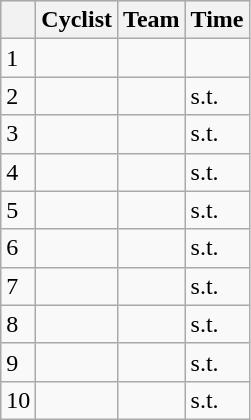<table class="wikitable">
<tr style="background:#ccccff;">
<th></th>
<th>Cyclist</th>
<th>Team</th>
<th>Time</th>
</tr>
<tr>
<td>1</td>
<td></td>
<td></td>
<td></td>
</tr>
<tr>
<td>2</td>
<td></td>
<td></td>
<td>s.t.</td>
</tr>
<tr>
<td>3</td>
<td></td>
<td></td>
<td>s.t.</td>
</tr>
<tr>
<td>4</td>
<td></td>
<td></td>
<td>s.t.</td>
</tr>
<tr>
<td>5</td>
<td></td>
<td></td>
<td>s.t.</td>
</tr>
<tr>
<td>6</td>
<td></td>
<td></td>
<td>s.t.</td>
</tr>
<tr>
<td>7</td>
<td></td>
<td></td>
<td>s.t.</td>
</tr>
<tr>
<td>8</td>
<td></td>
<td></td>
<td>s.t.</td>
</tr>
<tr>
<td>9</td>
<td></td>
<td></td>
<td>s.t.</td>
</tr>
<tr>
<td>10</td>
<td></td>
<td></td>
<td>s.t.</td>
</tr>
</table>
